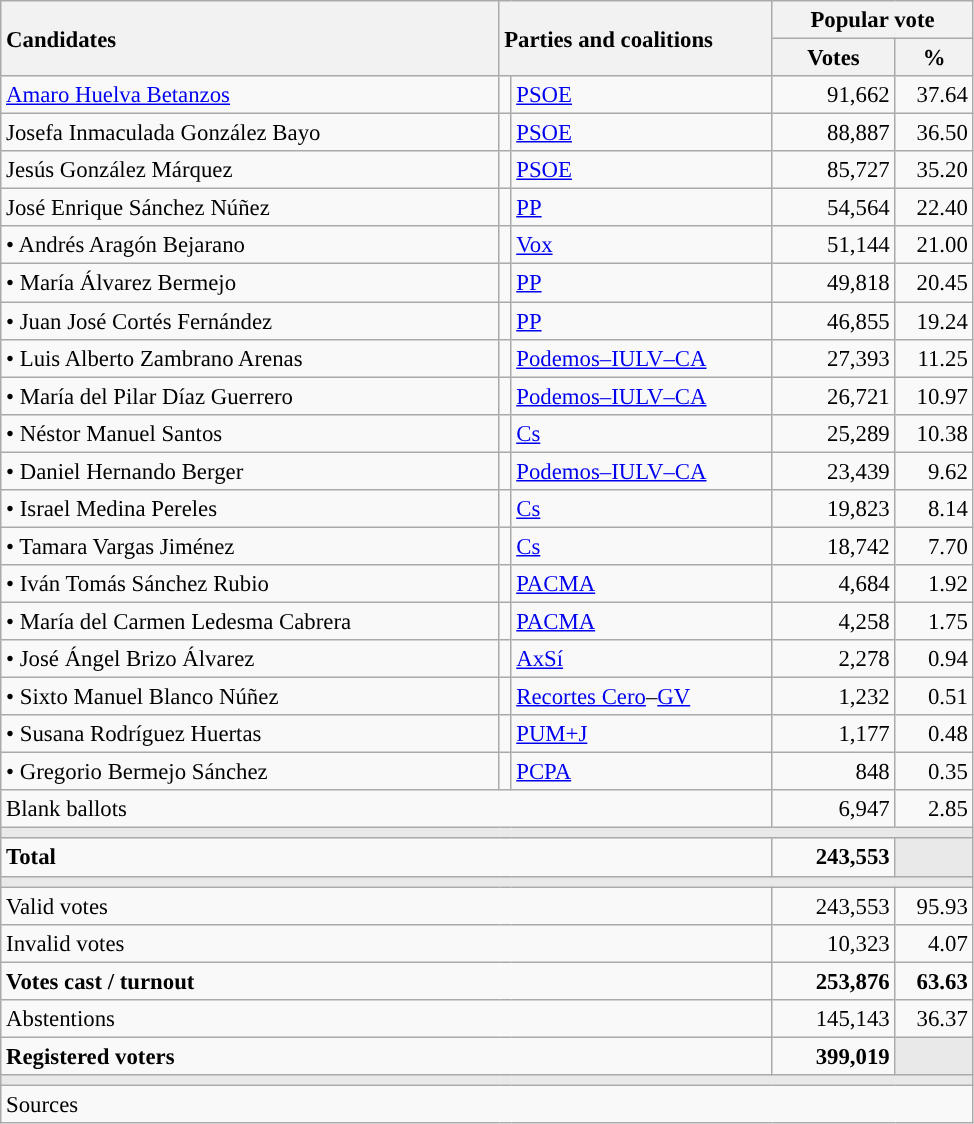<table class="wikitable" style="text-align:right; font-size:95%;">
<tr>
<th style="text-align:left;" rowspan="2" width="325">Candidates</th>
<th style="text-align:left;" rowspan="2" colspan="2" width="175">Parties and coalitions</th>
<th colspan="2">Popular vote</th>
</tr>
<tr>
<th width="75">Votes</th>
<th width="45">%</th>
</tr>
<tr>
<td align="left"> <a href='#'>Amaro Huelva Betanzos</a></td>
<td width="1" style="color:inherit;background:"></td>
<td align="left"><a href='#'>PSOE</a></td>
<td>91,662</td>
<td>37.64</td>
</tr>
<tr>
<td align="left"> Josefa Inmaculada González Bayo</td>
<td style="color:inherit;background:"></td>
<td align="left"><a href='#'>PSOE</a></td>
<td>88,887</td>
<td>36.50</td>
</tr>
<tr>
<td align="left"> Jesús González Márquez</td>
<td style="color:inherit;background:"></td>
<td align="left"><a href='#'>PSOE</a></td>
<td>85,727</td>
<td>35.20</td>
</tr>
<tr>
<td align="left"> José Enrique Sánchez Núñez</td>
<td style="color:inherit;background:"></td>
<td align="left"><a href='#'>PP</a></td>
<td>54,564</td>
<td>22.40</td>
</tr>
<tr>
<td align="left">• Andrés Aragón Bejarano</td>
<td style="color:inherit;background:"></td>
<td align="left"><a href='#'>Vox</a></td>
<td>51,144</td>
<td>21.00</td>
</tr>
<tr>
<td align="left">• María Álvarez Bermejo</td>
<td style="color:inherit;background:"></td>
<td align="left"><a href='#'>PP</a></td>
<td>49,818</td>
<td>20.45</td>
</tr>
<tr>
<td align="left">• Juan José Cortés Fernández</td>
<td style="color:inherit;background:"></td>
<td align="left"><a href='#'>PP</a></td>
<td>46,855</td>
<td>19.24</td>
</tr>
<tr>
<td align="left">• Luis Alberto Zambrano Arenas</td>
<td style="color:inherit;background:"></td>
<td align="left"><a href='#'>Podemos–IULV–CA</a></td>
<td>27,393</td>
<td>11.25</td>
</tr>
<tr>
<td align="left">• María del Pilar Díaz Guerrero</td>
<td style="color:inherit;background:"></td>
<td align="left"><a href='#'>Podemos–IULV–CA</a></td>
<td>26,721</td>
<td>10.97</td>
</tr>
<tr>
<td align="left">• Néstor Manuel Santos</td>
<td style="color:inherit;background:"></td>
<td align="left"><a href='#'>Cs</a></td>
<td>25,289</td>
<td>10.38</td>
</tr>
<tr>
<td align="left">• Daniel Hernando Berger</td>
<td style="color:inherit;background:"></td>
<td align="left"><a href='#'>Podemos–IULV–CA</a></td>
<td>23,439</td>
<td>9.62</td>
</tr>
<tr>
<td align="left">• Israel Medina Pereles</td>
<td style="color:inherit;background:"></td>
<td align="left"><a href='#'>Cs</a></td>
<td>19,823</td>
<td>8.14</td>
</tr>
<tr>
<td align="left">• Tamara Vargas Jiménez</td>
<td style="color:inherit;background:"></td>
<td align="left"><a href='#'>Cs</a></td>
<td>18,742</td>
<td>7.70</td>
</tr>
<tr>
<td align="left">• Iván Tomás Sánchez Rubio</td>
<td style="color:inherit;background:"></td>
<td align="left"><a href='#'>PACMA</a></td>
<td>4,684</td>
<td>1.92</td>
</tr>
<tr>
<td align="left">• María del Carmen Ledesma Cabrera</td>
<td style="color:inherit;background:"></td>
<td align="left"><a href='#'>PACMA</a></td>
<td>4,258</td>
<td>1.75</td>
</tr>
<tr>
<td align="left">• José Ángel Brizo Álvarez</td>
<td style="color:inherit;background:"></td>
<td align="left"><a href='#'>AxSí</a></td>
<td>2,278</td>
<td>0.94</td>
</tr>
<tr>
<td align="left">• Sixto Manuel Blanco Núñez</td>
<td style="color:inherit;background:"></td>
<td align="left"><a href='#'>Recortes Cero</a>–<a href='#'>GV</a></td>
<td>1,232</td>
<td>0.51</td>
</tr>
<tr>
<td align="left">• Susana Rodríguez Huertas</td>
<td style="color:inherit;background:"></td>
<td align="left"><a href='#'>PUM+J</a></td>
<td>1,177</td>
<td>0.48</td>
</tr>
<tr>
<td align="left">• Gregorio Bermejo Sánchez</td>
<td style="color:inherit;background:"></td>
<td align="left"><a href='#'>PCPA</a></td>
<td>848</td>
<td>0.35</td>
</tr>
<tr>
<td align="left" colspan="3">Blank ballots</td>
<td>6,947</td>
<td>2.85</td>
</tr>
<tr>
<td colspan="5" bgcolor="#E9E9E9"></td>
</tr>
<tr style="font-weight:bold;">
<td align="left" colspan="3">Total</td>
<td>243,553</td>
<td bgcolor="#E9E9E9"></td>
</tr>
<tr>
<td colspan="5" bgcolor="#E9E9E9"></td>
</tr>
<tr>
<td align="left" colspan="3">Valid votes</td>
<td>243,553</td>
<td>95.93</td>
</tr>
<tr>
<td align="left" colspan="3">Invalid votes</td>
<td>10,323</td>
<td>4.07</td>
</tr>
<tr style="font-weight:bold;">
<td align="left" colspan="3">Votes cast / turnout</td>
<td>253,876</td>
<td>63.63</td>
</tr>
<tr>
<td align="left" colspan="3">Abstentions</td>
<td>145,143</td>
<td>36.37</td>
</tr>
<tr style="font-weight:bold;">
<td align="left" colspan="3">Registered voters</td>
<td>399,019</td>
<td bgcolor="#E9E9E9"></td>
</tr>
<tr>
<td colspan="5" bgcolor="#E9E9E9"></td>
</tr>
<tr>
<td align="left" colspan="5">Sources</td>
</tr>
</table>
